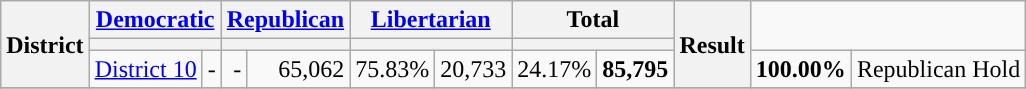<table class="wikitable plainrowheaders sortable" style="font-size:100%; text-align:right;">
<tr>
<th scope=col rowspan=3>District</th>
<th scope=col colspan=2><a href='#'>Democratic</a></th>
<th scope=col colspan=2><a href='#'>Republican</a></th>
<th scope=col colspan=2><a href='#'>Libertarian</a></th>
<th scope=col colspan=2>Total</th>
<th scope=col rowspan=3>Result</th>
</tr>
<tr>
<th scope=col colspan=2 style="background:"></th>
<th scope=col colspan=2 style="background:"></th>
<th scope=col colspan=2 style="background:"></th>
<th scope=col colspan=2></th>
</tr>
<tr>
<td align=left><a href='#'>District 10</a></td>
<td>-</td>
<td>-</td>
<td>65,062</td>
<td>75.83%</td>
<td>20,733</td>
<td>24.17%</td>
<td><strong>85,795</strong></td>
<td><strong>100.00%</strong></td>
<td align=left>Republican Hold</td>
</tr>
<tr>
</tr>
</table>
